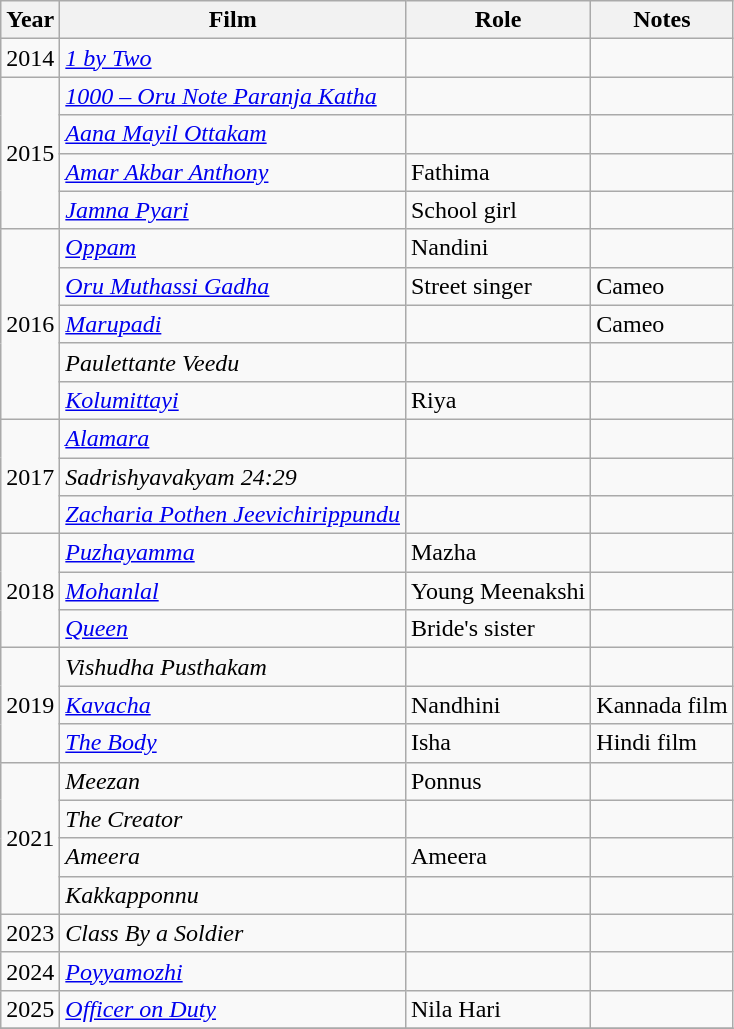<table class="wikitable sortable">
<tr>
<th>Year</th>
<th>Film</th>
<th>Role</th>
<th>Notes</th>
</tr>
<tr>
<td>2014</td>
<td><em><a href='#'>1 by Two</a> </em></td>
<td></td>
<td></td>
</tr>
<tr>
<td rowspan=4>2015</td>
<td><em><a href='#'>1000 – Oru Note Paranja Katha</a></em></td>
<td></td>
<td></td>
</tr>
<tr>
<td><em><a href='#'>Aana Mayil Ottakam</a></em></td>
<td></td>
<td></td>
</tr>
<tr>
<td><em><a href='#'>Amar Akbar Anthony</a></em></td>
<td>Fathima</td>
<td></td>
</tr>
<tr>
<td><em><a href='#'>Jamna Pyari</a></em></td>
<td>School girl</td>
<td></td>
</tr>
<tr>
<td rowspan=5>2016</td>
<td><em><a href='#'>Oppam</a></em></td>
<td>Nandini</td>
<td></td>
</tr>
<tr>
<td><em><a href='#'>Oru Muthassi Gadha</a></em></td>
<td>Street singer</td>
<td>Cameo</td>
</tr>
<tr>
<td><em><a href='#'>Marupadi</a></em></td>
<td></td>
<td>Cameo</td>
</tr>
<tr>
<td><em>Paulettante Veedu</em></td>
<td></td>
<td></td>
</tr>
<tr>
<td><em><a href='#'>Kolumittayi</a></em></td>
<td>Riya</td>
<td></td>
</tr>
<tr>
<td rowspan=3>2017</td>
<td><em><a href='#'>Alamara</a></em></td>
<td></td>
<td></td>
</tr>
<tr>
<td><em>Sadrishyavakyam 24:29</em></td>
<td></td>
<td></td>
</tr>
<tr>
<td><em><a href='#'>Zacharia Pothen Jeevichirippundu</a></em></td>
<td></td>
<td></td>
</tr>
<tr>
<td rowspan=3>2018</td>
<td><em><a href='#'>Puzhayamma</a></em></td>
<td>Mazha</td>
<td></td>
</tr>
<tr>
<td><em><a href='#'>Mohanlal</a></em></td>
<td>Young Meenakshi</td>
<td></td>
</tr>
<tr>
<td><em><a href='#'>Queen</a></em></td>
<td>Bride's sister</td>
<td></td>
</tr>
<tr>
<td rowspan=3>2019</td>
<td><em>Vishudha Pusthakam</em></td>
<td></td>
<td></td>
</tr>
<tr>
<td><em><a href='#'>Kavacha</a></em></td>
<td>Nandhini</td>
<td>Kannada film</td>
</tr>
<tr>
<td><em><a href='#'>The Body</a></em></td>
<td>Isha</td>
<td>Hindi film</td>
</tr>
<tr>
<td rowspan=4>2021</td>
<td><em>Meezan</em></td>
<td>Ponnus</td>
<td></td>
</tr>
<tr>
<td><em>The Creator</em></td>
<td></td>
<td></td>
</tr>
<tr>
<td><em>Ameera</em></td>
<td>Ameera</td>
<td></td>
</tr>
<tr>
<td><em>Kakkapponnu</em></td>
<td></td>
<td></td>
</tr>
<tr>
<td>2023</td>
<td><em>Class By a Soldier</em></td>
<td></td>
<td></td>
</tr>
<tr>
<td>2024</td>
<td><em><a href='#'>Poyyamozhi</a></em></td>
<td></td>
<td></td>
</tr>
<tr>
<td>2025</td>
<td><em><a href='#'>Officer on Duty</a></em></td>
<td>Nila Hari</td>
<td></td>
</tr>
<tr>
</tr>
</table>
